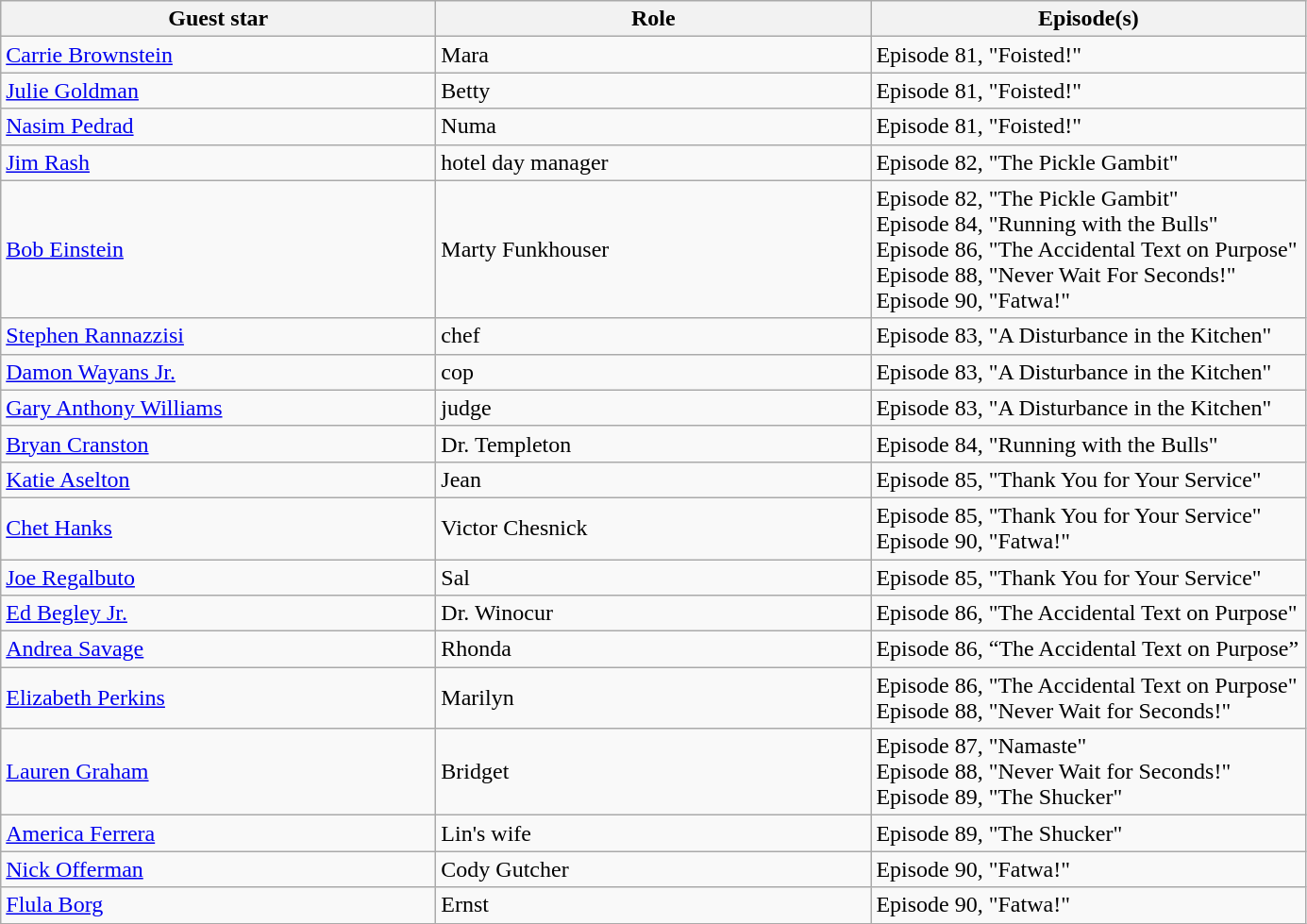<table class="wikitable">
<tr>
<th scope="col" style="width:300px;">Guest star</th>
<th scope="col" style="width:300px;">Role</th>
<th scope="col" style="width:300px;">Episode(s)</th>
</tr>
<tr>
<td><a href='#'>Carrie Brownstein</a></td>
<td>Mara</td>
<td>Episode 81, "Foisted!"</td>
</tr>
<tr>
<td><a href='#'>Julie Goldman</a></td>
<td>Betty</td>
<td>Episode 81, "Foisted!"</td>
</tr>
<tr>
<td><a href='#'>Nasim Pedrad</a></td>
<td>Numa</td>
<td>Episode 81, "Foisted!"</td>
</tr>
<tr>
<td><a href='#'>Jim Rash</a></td>
<td>hotel day manager</td>
<td>Episode 82, "The Pickle Gambit"</td>
</tr>
<tr>
<td><a href='#'>Bob Einstein</a></td>
<td>Marty Funkhouser</td>
<td>Episode 82, "The Pickle Gambit"<br>Episode 84, "Running with the Bulls"<br>Episode 86, "The Accidental Text on Purpose"<br>Episode 88, "Never Wait For Seconds!"<br>Episode 90, "Fatwa!"</td>
</tr>
<tr>
<td><a href='#'>Stephen Rannazzisi</a></td>
<td>chef</td>
<td>Episode 83, "A Disturbance in the Kitchen"</td>
</tr>
<tr>
<td><a href='#'>Damon Wayans Jr.</a></td>
<td>cop</td>
<td>Episode 83, "A Disturbance in the Kitchen"</td>
</tr>
<tr>
<td><a href='#'>Gary Anthony Williams</a></td>
<td>judge</td>
<td>Episode 83, "A Disturbance in the Kitchen"</td>
</tr>
<tr>
<td><a href='#'>Bryan Cranston</a></td>
<td>Dr. Templeton</td>
<td>Episode 84, "Running with the Bulls"</td>
</tr>
<tr>
<td><a href='#'>Katie Aselton</a></td>
<td>Jean</td>
<td>Episode 85, "Thank You for Your Service"</td>
</tr>
<tr>
<td><a href='#'>Chet Hanks</a></td>
<td>Victor Chesnick</td>
<td>Episode 85, "Thank You for Your Service"<br>Episode 90, "Fatwa!"</td>
</tr>
<tr>
<td><a href='#'>Joe Regalbuto</a></td>
<td>Sal</td>
<td>Episode 85, "Thank You for Your Service"</td>
</tr>
<tr>
<td><a href='#'>Ed Begley Jr.</a></td>
<td>Dr. Winocur</td>
<td>Episode 86, "The Accidental Text on Purpose"</td>
</tr>
<tr>
<td><a href='#'>Andrea Savage</a></td>
<td>Rhonda</td>
<td>Episode 86, “The Accidental Text on Purpose”</td>
</tr>
<tr>
<td><a href='#'>Elizabeth Perkins</a></td>
<td>Marilyn</td>
<td>Episode 86, "The Accidental Text on Purpose"<br>Episode 88, "Never Wait for Seconds!"</td>
</tr>
<tr>
<td><a href='#'>Lauren Graham</a></td>
<td>Bridget</td>
<td>Episode 87, "Namaste"<br>Episode 88, "Never Wait for Seconds!"<br>Episode 89, "The Shucker"</td>
</tr>
<tr>
<td><a href='#'>America Ferrera</a></td>
<td>Lin's wife</td>
<td>Episode 89, "The Shucker"</td>
</tr>
<tr>
<td><a href='#'>Nick Offerman</a></td>
<td>Cody Gutcher</td>
<td>Episode 90, "Fatwa!"</td>
</tr>
<tr>
<td><a href='#'>Flula Borg</a></td>
<td>Ernst</td>
<td>Episode 90, "Fatwa!"</td>
</tr>
</table>
